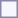<table style="border:1px solid #8888aa; background-color:#f7f8ff; padding:5px; font-size:95%; margin: 0px 12px 12px 0px;">
</table>
